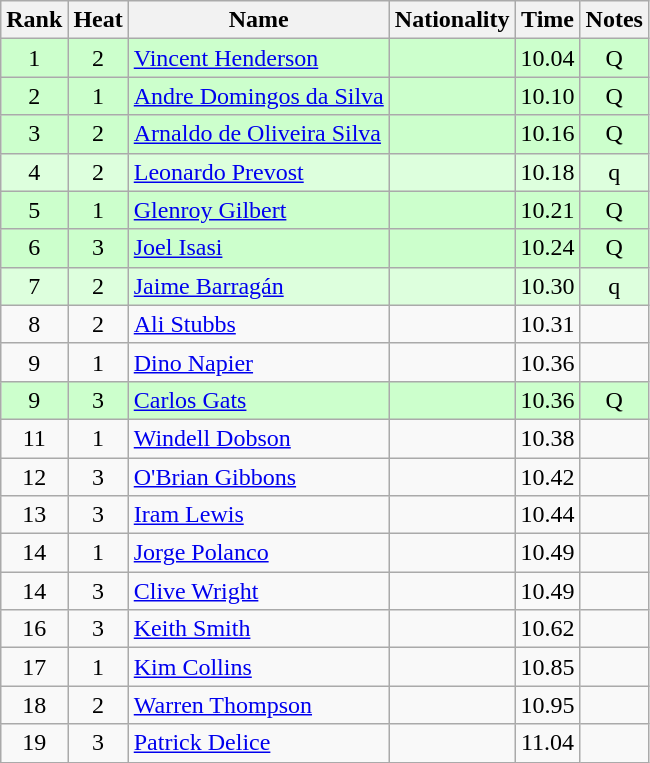<table class="wikitable sortable" style="text-align:center">
<tr>
<th>Rank</th>
<th>Heat</th>
<th>Name</th>
<th>Nationality</th>
<th>Time</th>
<th>Notes</th>
</tr>
<tr bgcolor=ccffcc>
<td>1</td>
<td>2</td>
<td align=left><a href='#'>Vincent Henderson</a></td>
<td align=left></td>
<td>10.04</td>
<td>Q</td>
</tr>
<tr bgcolor=ccffcc>
<td>2</td>
<td>1</td>
<td align=left><a href='#'>Andre Domingos da Silva</a></td>
<td align=left></td>
<td>10.10</td>
<td>Q</td>
</tr>
<tr bgcolor=ccffcc>
<td>3</td>
<td>2</td>
<td align=left><a href='#'>Arnaldo de Oliveira Silva</a></td>
<td align=left></td>
<td>10.16</td>
<td>Q</td>
</tr>
<tr bgcolor=ddffdd>
<td>4</td>
<td>2</td>
<td align=left><a href='#'>Leonardo Prevost</a></td>
<td align=left></td>
<td>10.18</td>
<td>q</td>
</tr>
<tr bgcolor=ccffcc>
<td>5</td>
<td>1</td>
<td align=left><a href='#'>Glenroy Gilbert</a></td>
<td align=left></td>
<td>10.21</td>
<td>Q</td>
</tr>
<tr bgcolor=ccffcc>
<td>6</td>
<td>3</td>
<td align=left><a href='#'>Joel Isasi</a></td>
<td align=left></td>
<td>10.24</td>
<td>Q</td>
</tr>
<tr bgcolor=ddffdd>
<td>7</td>
<td>2</td>
<td align=left><a href='#'>Jaime Barragán</a></td>
<td align=left></td>
<td>10.30</td>
<td>q</td>
</tr>
<tr>
<td>8</td>
<td>2</td>
<td align=left><a href='#'>Ali Stubbs</a></td>
<td align=left></td>
<td>10.31</td>
<td></td>
</tr>
<tr>
<td>9</td>
<td>1</td>
<td align=left><a href='#'>Dino Napier</a></td>
<td align=left></td>
<td>10.36</td>
<td></td>
</tr>
<tr bgcolor=ccffcc>
<td>9</td>
<td>3</td>
<td align=left><a href='#'>Carlos Gats</a></td>
<td align=left></td>
<td>10.36</td>
<td>Q</td>
</tr>
<tr>
<td>11</td>
<td>1</td>
<td align=left><a href='#'>Windell Dobson</a></td>
<td align=left></td>
<td>10.38</td>
<td></td>
</tr>
<tr>
<td>12</td>
<td>3</td>
<td align=left><a href='#'>O'Brian Gibbons</a></td>
<td align=left></td>
<td>10.42</td>
<td></td>
</tr>
<tr>
<td>13</td>
<td>3</td>
<td align=left><a href='#'>Iram Lewis</a></td>
<td align=left></td>
<td>10.44</td>
<td></td>
</tr>
<tr>
<td>14</td>
<td>1</td>
<td align=left><a href='#'>Jorge Polanco</a></td>
<td align=left></td>
<td>10.49</td>
<td></td>
</tr>
<tr>
<td>14</td>
<td>3</td>
<td align=left><a href='#'>Clive Wright</a></td>
<td align=left></td>
<td>10.49</td>
<td></td>
</tr>
<tr>
<td>16</td>
<td>3</td>
<td align=left><a href='#'>Keith Smith</a></td>
<td align=left></td>
<td>10.62</td>
<td></td>
</tr>
<tr>
<td>17</td>
<td>1</td>
<td align=left><a href='#'>Kim Collins</a></td>
<td align=left></td>
<td>10.85</td>
<td></td>
</tr>
<tr>
<td>18</td>
<td>2</td>
<td align=left><a href='#'>Warren Thompson</a></td>
<td align=left></td>
<td>10.95</td>
<td></td>
</tr>
<tr>
<td>19</td>
<td>3</td>
<td align=left><a href='#'>Patrick Delice</a></td>
<td align=left></td>
<td>11.04</td>
<td></td>
</tr>
</table>
